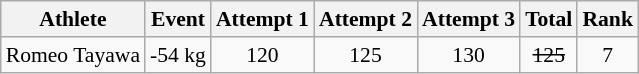<table class="wikitable" style="text-align:center; font-size:90%">
<tr>
<th>Athlete</th>
<th>Event</th>
<th>Attempt 1</th>
<th>Attempt 2</th>
<th>Attempt 3</th>
<th>Total</th>
<th>Rank</th>
</tr>
<tr align=center>
<td align=left>Romeo Tayawa</td>
<td align=left>-54 kg</td>
<td>120</td>
<td>125</td>
<td>130</td>
<td><s>125</s></td>
<td>7</td>
</tr>
</table>
